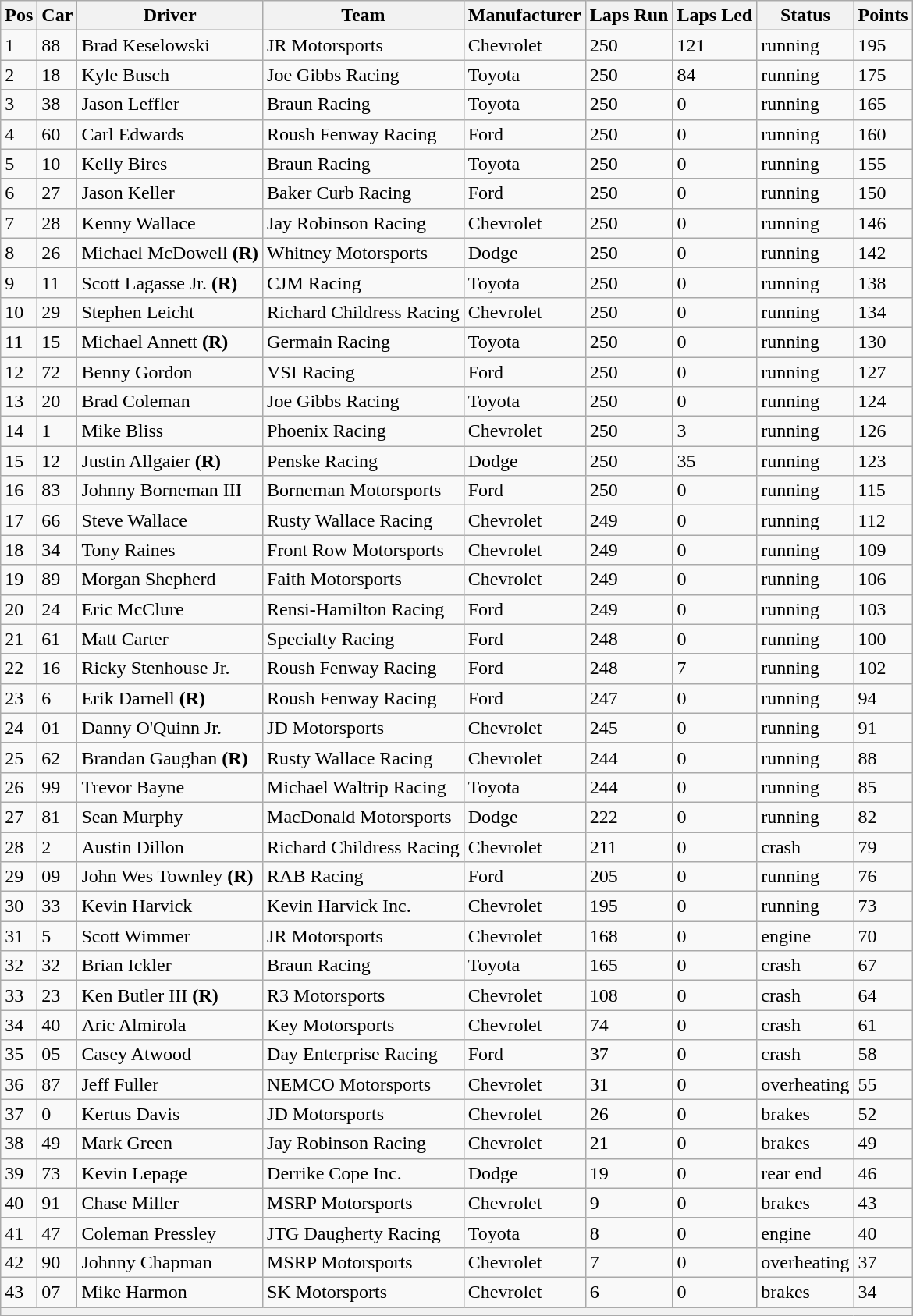<table class="sortable wikitable" border="1">
<tr>
<th>Pos</th>
<th>Car</th>
<th>Driver</th>
<th>Team</th>
<th>Manufacturer</th>
<th>Laps Run</th>
<th>Laps Led</th>
<th>Status</th>
<th>Points</th>
</tr>
<tr>
<td>1</td>
<td>88</td>
<td>Brad Keselowski</td>
<td>JR Motorsports</td>
<td>Chevrolet</td>
<td>250</td>
<td>121</td>
<td>running</td>
<td>195</td>
</tr>
<tr>
<td>2</td>
<td>18</td>
<td>Kyle Busch</td>
<td>Joe Gibbs Racing</td>
<td>Toyota</td>
<td>250</td>
<td>84</td>
<td>running</td>
<td>175</td>
</tr>
<tr>
<td>3</td>
<td>38</td>
<td>Jason Leffler</td>
<td>Braun Racing</td>
<td>Toyota</td>
<td>250</td>
<td>0</td>
<td>running</td>
<td>165</td>
</tr>
<tr>
<td>4</td>
<td>60</td>
<td>Carl Edwards</td>
<td>Roush Fenway Racing</td>
<td>Ford</td>
<td>250</td>
<td>0</td>
<td>running</td>
<td>160</td>
</tr>
<tr>
<td>5</td>
<td>10</td>
<td>Kelly Bires</td>
<td>Braun Racing</td>
<td>Toyota</td>
<td>250</td>
<td>0</td>
<td>running</td>
<td>155</td>
</tr>
<tr>
<td>6</td>
<td>27</td>
<td>Jason Keller</td>
<td>Baker Curb Racing</td>
<td>Ford</td>
<td>250</td>
<td>0</td>
<td>running</td>
<td>150</td>
</tr>
<tr>
<td>7</td>
<td>28</td>
<td>Kenny Wallace</td>
<td>Jay Robinson Racing</td>
<td>Chevrolet</td>
<td>250</td>
<td>0</td>
<td>running</td>
<td>146</td>
</tr>
<tr>
<td>8</td>
<td>26</td>
<td>Michael McDowell <strong>(R)</strong></td>
<td>Whitney Motorsports</td>
<td>Dodge</td>
<td>250</td>
<td>0</td>
<td>running</td>
<td>142</td>
</tr>
<tr>
<td>9</td>
<td>11</td>
<td>Scott Lagasse Jr. <strong>(R)</strong></td>
<td>CJM Racing</td>
<td>Toyota</td>
<td>250</td>
<td>0</td>
<td>running</td>
<td>138</td>
</tr>
<tr>
<td>10</td>
<td>29</td>
<td>Stephen Leicht</td>
<td>Richard Childress Racing</td>
<td>Chevrolet</td>
<td>250</td>
<td>0</td>
<td>running</td>
<td>134</td>
</tr>
<tr>
<td>11</td>
<td>15</td>
<td>Michael Annett <strong>(R)</strong></td>
<td>Germain Racing</td>
<td>Toyota</td>
<td>250</td>
<td>0</td>
<td>running</td>
<td>130</td>
</tr>
<tr>
<td>12</td>
<td>72</td>
<td>Benny Gordon</td>
<td>VSI Racing</td>
<td>Ford</td>
<td>250</td>
<td>0</td>
<td>running</td>
<td>127</td>
</tr>
<tr>
<td>13</td>
<td>20</td>
<td>Brad Coleman</td>
<td>Joe Gibbs Racing</td>
<td>Toyota</td>
<td>250</td>
<td>0</td>
<td>running</td>
<td>124</td>
</tr>
<tr>
<td>14</td>
<td>1</td>
<td>Mike Bliss</td>
<td>Phoenix Racing</td>
<td>Chevrolet</td>
<td>250</td>
<td>3</td>
<td>running</td>
<td>126</td>
</tr>
<tr>
<td>15</td>
<td>12</td>
<td>Justin Allgaier <strong>(R)</strong></td>
<td>Penske Racing</td>
<td>Dodge</td>
<td>250</td>
<td>35</td>
<td>running</td>
<td>123</td>
</tr>
<tr>
<td>16</td>
<td>83</td>
<td>Johnny Borneman III</td>
<td>Borneman Motorsports</td>
<td>Ford</td>
<td>250</td>
<td>0</td>
<td>running</td>
<td>115</td>
</tr>
<tr>
<td>17</td>
<td>66</td>
<td>Steve Wallace</td>
<td>Rusty Wallace Racing</td>
<td>Chevrolet</td>
<td>249</td>
<td>0</td>
<td>running</td>
<td>112</td>
</tr>
<tr>
<td>18</td>
<td>34</td>
<td>Tony Raines</td>
<td>Front Row Motorsports</td>
<td>Chevrolet</td>
<td>249</td>
<td>0</td>
<td>running</td>
<td>109</td>
</tr>
<tr>
<td>19</td>
<td>89</td>
<td>Morgan Shepherd</td>
<td>Faith Motorsports</td>
<td>Chevrolet</td>
<td>249</td>
<td>0</td>
<td>running</td>
<td>106</td>
</tr>
<tr>
<td>20</td>
<td>24</td>
<td>Eric McClure</td>
<td>Rensi-Hamilton Racing</td>
<td>Ford</td>
<td>249</td>
<td>0</td>
<td>running</td>
<td>103</td>
</tr>
<tr>
<td>21</td>
<td>61</td>
<td>Matt Carter</td>
<td>Specialty Racing</td>
<td>Ford</td>
<td>248</td>
<td>0</td>
<td>running</td>
<td>100</td>
</tr>
<tr>
<td>22</td>
<td>16</td>
<td>Ricky Stenhouse Jr.</td>
<td>Roush Fenway Racing</td>
<td>Ford</td>
<td>248</td>
<td>7</td>
<td>running</td>
<td>102</td>
</tr>
<tr>
<td>23</td>
<td>6</td>
<td>Erik Darnell <strong>(R)</strong></td>
<td>Roush Fenway Racing</td>
<td>Ford</td>
<td>247</td>
<td>0</td>
<td>running</td>
<td>94</td>
</tr>
<tr>
<td>24</td>
<td>01</td>
<td>Danny O'Quinn Jr.</td>
<td>JD Motorsports</td>
<td>Chevrolet</td>
<td>245</td>
<td>0</td>
<td>running</td>
<td>91</td>
</tr>
<tr>
<td>25</td>
<td>62</td>
<td>Brandan Gaughan <strong>(R)</strong></td>
<td>Rusty Wallace Racing</td>
<td>Chevrolet</td>
<td>244</td>
<td>0</td>
<td>running</td>
<td>88</td>
</tr>
<tr>
<td>26</td>
<td>99</td>
<td>Trevor Bayne</td>
<td>Michael Waltrip Racing</td>
<td>Toyota</td>
<td>244</td>
<td>0</td>
<td>running</td>
<td>85</td>
</tr>
<tr>
<td>27</td>
<td>81</td>
<td>Sean Murphy</td>
<td>MacDonald Motorsports</td>
<td>Dodge</td>
<td>222</td>
<td>0</td>
<td>running</td>
<td>82</td>
</tr>
<tr>
<td>28</td>
<td>2</td>
<td>Austin Dillon</td>
<td>Richard Childress Racing</td>
<td>Chevrolet</td>
<td>211</td>
<td>0</td>
<td>crash</td>
<td>79</td>
</tr>
<tr>
<td>29</td>
<td>09</td>
<td>John Wes Townley <strong>(R)</strong></td>
<td>RAB Racing</td>
<td>Ford</td>
<td>205</td>
<td>0</td>
<td>running</td>
<td>76</td>
</tr>
<tr>
<td>30</td>
<td>33</td>
<td>Kevin Harvick</td>
<td>Kevin Harvick Inc.</td>
<td>Chevrolet</td>
<td>195</td>
<td>0</td>
<td>running</td>
<td>73</td>
</tr>
<tr>
<td>31</td>
<td>5</td>
<td>Scott Wimmer</td>
<td>JR Motorsports</td>
<td>Chevrolet</td>
<td>168</td>
<td>0</td>
<td>engine</td>
<td>70</td>
</tr>
<tr>
<td>32</td>
<td>32</td>
<td>Brian Ickler</td>
<td>Braun Racing</td>
<td>Toyota</td>
<td>165</td>
<td>0</td>
<td>crash</td>
<td>67</td>
</tr>
<tr>
<td>33</td>
<td>23</td>
<td>Ken Butler III <strong>(R)</strong></td>
<td>R3 Motorsports</td>
<td>Chevrolet</td>
<td>108</td>
<td>0</td>
<td>crash</td>
<td>64</td>
</tr>
<tr>
<td>34</td>
<td>40</td>
<td>Aric Almirola</td>
<td>Key Motorsports</td>
<td>Chevrolet</td>
<td>74</td>
<td>0</td>
<td>crash</td>
<td>61</td>
</tr>
<tr>
<td>35</td>
<td>05</td>
<td>Casey Atwood</td>
<td>Day Enterprise Racing</td>
<td>Ford</td>
<td>37</td>
<td>0</td>
<td>crash</td>
<td>58</td>
</tr>
<tr>
<td>36</td>
<td>87</td>
<td>Jeff Fuller</td>
<td>NEMCO Motorsports</td>
<td>Chevrolet</td>
<td>31</td>
<td>0</td>
<td>overheating</td>
<td>55</td>
</tr>
<tr>
<td>37</td>
<td>0</td>
<td>Kertus Davis</td>
<td>JD Motorsports</td>
<td>Chevrolet</td>
<td>26</td>
<td>0</td>
<td>brakes</td>
<td>52</td>
</tr>
<tr>
<td>38</td>
<td>49</td>
<td>Mark Green</td>
<td>Jay Robinson Racing</td>
<td>Chevrolet</td>
<td>21</td>
<td>0</td>
<td>brakes</td>
<td>49</td>
</tr>
<tr>
<td>39</td>
<td>73</td>
<td>Kevin Lepage</td>
<td>Derrike Cope Inc.</td>
<td>Dodge</td>
<td>19</td>
<td>0</td>
<td>rear end</td>
<td>46</td>
</tr>
<tr>
<td>40</td>
<td>91</td>
<td>Chase Miller</td>
<td>MSRP Motorsports</td>
<td>Chevrolet</td>
<td>9</td>
<td>0</td>
<td>brakes</td>
<td>43</td>
</tr>
<tr>
<td>41</td>
<td>47</td>
<td>Coleman Pressley</td>
<td>JTG Daugherty Racing</td>
<td>Toyota</td>
<td>8</td>
<td>0</td>
<td>engine</td>
<td>40</td>
</tr>
<tr>
<td>42</td>
<td>90</td>
<td>Johnny Chapman</td>
<td>MSRP Motorsports</td>
<td>Chevrolet</td>
<td>7</td>
<td>0</td>
<td>overheating</td>
<td>37</td>
</tr>
<tr>
<td>43</td>
<td>07</td>
<td>Mike Harmon</td>
<td>SK Motorsports</td>
<td>Chevrolet</td>
<td>6</td>
<td>0</td>
<td>brakes</td>
<td>34</td>
</tr>
<tr>
<th colspan="9"></th>
</tr>
</table>
